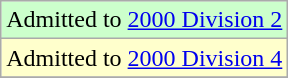<table class="wikitable">
<tr width=10px bgcolor="#ccffcc">
<td>Admitted to <a href='#'>2000 Division 2</a></td>
</tr>
<tr width=10px bgcolor="#ffffcc">
<td>Admitted to <a href='#'>2000 Division 4</a></td>
</tr>
<tr>
</tr>
</table>
